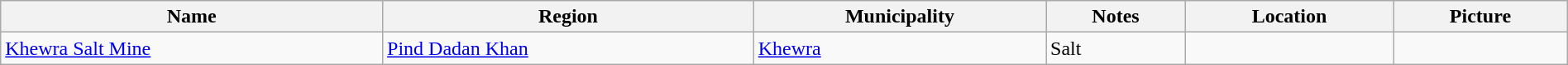<table class="wikitable sortable" style="width:100%">
<tr>
<th>Name</th>
<th>Region</th>
<th>Municipality</th>
<th class="unsortable">Notes</th>
<th class="unsortable">Location</th>
<th class="unsortable">Picture</th>
</tr>
<tr>
<td><a href='#'>Khewra Salt Mine</a></td>
<td><a href='#'>Pind Dadan Khan</a></td>
<td><a href='#'>Khewra</a></td>
<td>Salt</td>
<td></td>
<td></td>
</tr>
</table>
